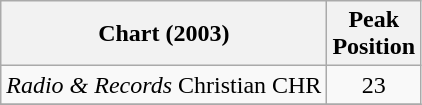<table class="wikitable sortable">
<tr>
<th align="left">Chart (2003)</th>
<th align="center">Peak<br> Position</th>
</tr>
<tr>
<td align="left"><em>Radio & Records</em> Christian CHR</td>
<td align="center">23</td>
</tr>
<tr>
</tr>
</table>
